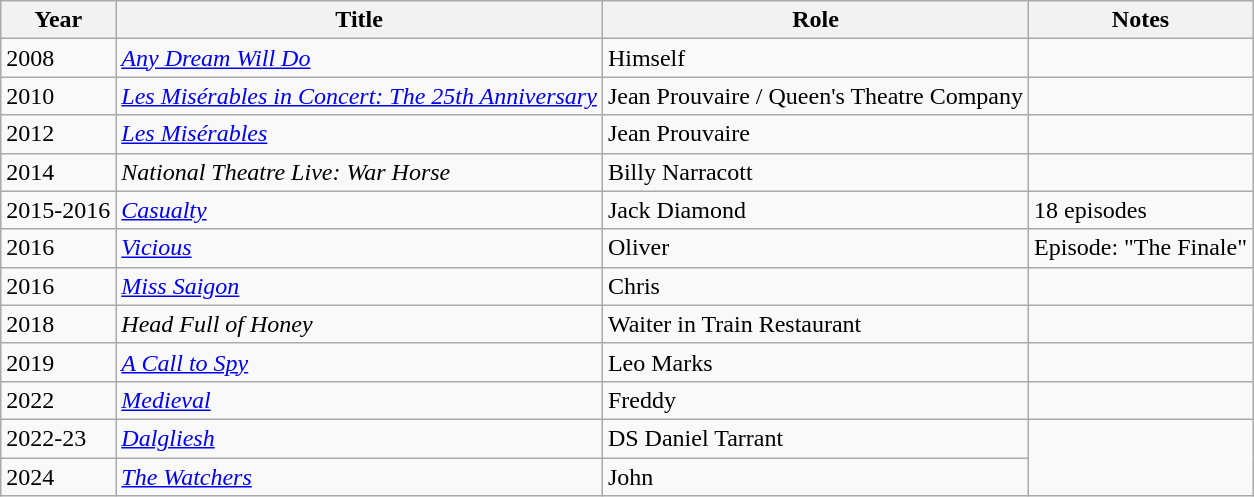<table class="wikitable">
<tr>
<th>Year</th>
<th>Title</th>
<th>Role</th>
<th>Notes</th>
</tr>
<tr>
<td>2008</td>
<td><em><a href='#'>Any Dream Will Do</a></em></td>
<td>Himself</td>
<td></td>
</tr>
<tr>
<td>2010</td>
<td><em><a href='#'>Les Misérables in Concert: The 25th Anniversary</a></em></td>
<td>Jean Prouvaire / Queen's Theatre Company</td>
<td></td>
</tr>
<tr>
<td>2012</td>
<td><em><a href='#'>Les Misérables</a></em></td>
<td>Jean Prouvaire</td>
<td></td>
</tr>
<tr>
<td>2014</td>
<td><em>National Theatre Live: War Horse</em></td>
<td>Billy Narracott</td>
<td></td>
</tr>
<tr>
<td>2015-2016</td>
<td><em><a href='#'>Casualty</a></em></td>
<td>Jack Diamond</td>
<td>18 episodes</td>
</tr>
<tr>
<td>2016</td>
<td><em><a href='#'>Vicious</a></em></td>
<td>Oliver</td>
<td>Episode: "The Finale"</td>
</tr>
<tr>
<td>2016</td>
<td><em><a href='#'>Miss Saigon</a></em></td>
<td>Chris</td>
<td></td>
</tr>
<tr>
<td>2018</td>
<td><em>Head Full of Honey</em></td>
<td>Waiter in Train Restaurant</td>
<td></td>
</tr>
<tr>
<td>2019</td>
<td><em><a href='#'>A Call to Spy</a></em></td>
<td>Leo Marks</td>
<td></td>
</tr>
<tr>
<td>2022</td>
<td><em><a href='#'>Medieval</a></em></td>
<td>Freddy</td>
<td></td>
</tr>
<tr>
<td>2022-23</td>
<td><em><a href='#'>Dalgliesh</a></em></td>
<td>DS Daniel Tarrant</td>
</tr>
<tr>
<td>2024</td>
<td><em><a href='#'>The Watchers</a></em></td>
<td>John</td>
</tr>
</table>
